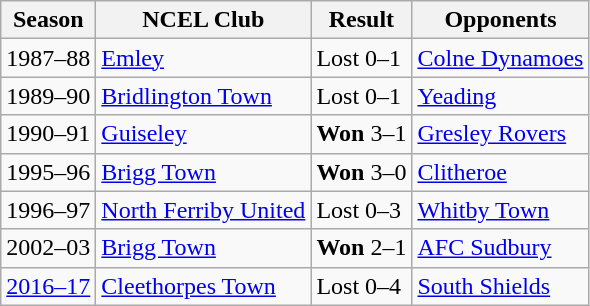<table class=wikitable>
<tr>
<th>Season</th>
<th>NCEL Club</th>
<th>Result</th>
<th>Opponents</th>
</tr>
<tr>
<td>1987–88</td>
<td><a href='#'>Emley</a></td>
<td>Lost 0–1</td>
<td><a href='#'>Colne Dynamoes</a></td>
</tr>
<tr>
<td>1989–90</td>
<td><a href='#'>Bridlington Town</a></td>
<td>Lost 0–1</td>
<td><a href='#'>Yeading</a></td>
</tr>
<tr>
<td>1990–91</td>
<td><a href='#'>Guiseley</a></td>
<td><strong>Won</strong> 3–1</td>
<td><a href='#'>Gresley Rovers</a></td>
</tr>
<tr>
<td>1995–96</td>
<td><a href='#'>Brigg Town</a></td>
<td><strong>Won</strong> 3–0</td>
<td><a href='#'>Clitheroe</a></td>
</tr>
<tr>
<td>1996–97</td>
<td><a href='#'>North Ferriby United</a></td>
<td>Lost 0–3</td>
<td><a href='#'>Whitby Town</a></td>
</tr>
<tr>
<td>2002–03</td>
<td><a href='#'>Brigg Town</a></td>
<td><strong>Won</strong> 2–1</td>
<td><a href='#'>AFC Sudbury</a></td>
</tr>
<tr>
<td><a href='#'>2016–17</a></td>
<td><a href='#'>Cleethorpes Town</a></td>
<td>Lost 0–4</td>
<td><a href='#'>South Shields</a></td>
</tr>
</table>
